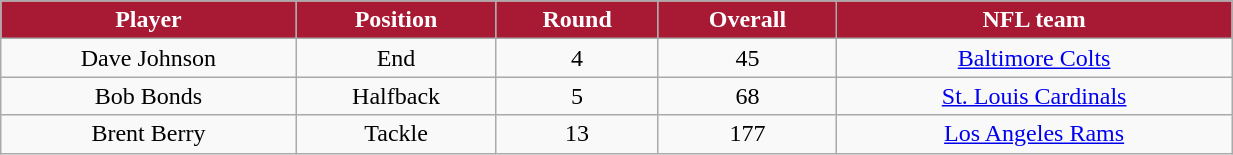<table class="wikitable" width="65%">
<tr align="center" style="background:#A81933;color:#FFFFFF;">
<td><strong>Player</strong></td>
<td><strong>Position</strong></td>
<td><strong>Round</strong></td>
<td><strong>Overall</strong></td>
<td><strong>NFL team</strong></td>
</tr>
<tr align="center" bgcolor="">
<td>Dave Johnson</td>
<td>End</td>
<td>4</td>
<td>45</td>
<td><a href='#'>Baltimore Colts</a></td>
</tr>
<tr align="center" bgcolor="">
<td>Bob Bonds</td>
<td>Halfback</td>
<td>5</td>
<td>68</td>
<td><a href='#'>St. Louis Cardinals</a></td>
</tr>
<tr align="center" bgcolor="">
<td>Brent Berry</td>
<td>Tackle</td>
<td>13</td>
<td>177</td>
<td><a href='#'>Los Angeles Rams</a></td>
</tr>
</table>
